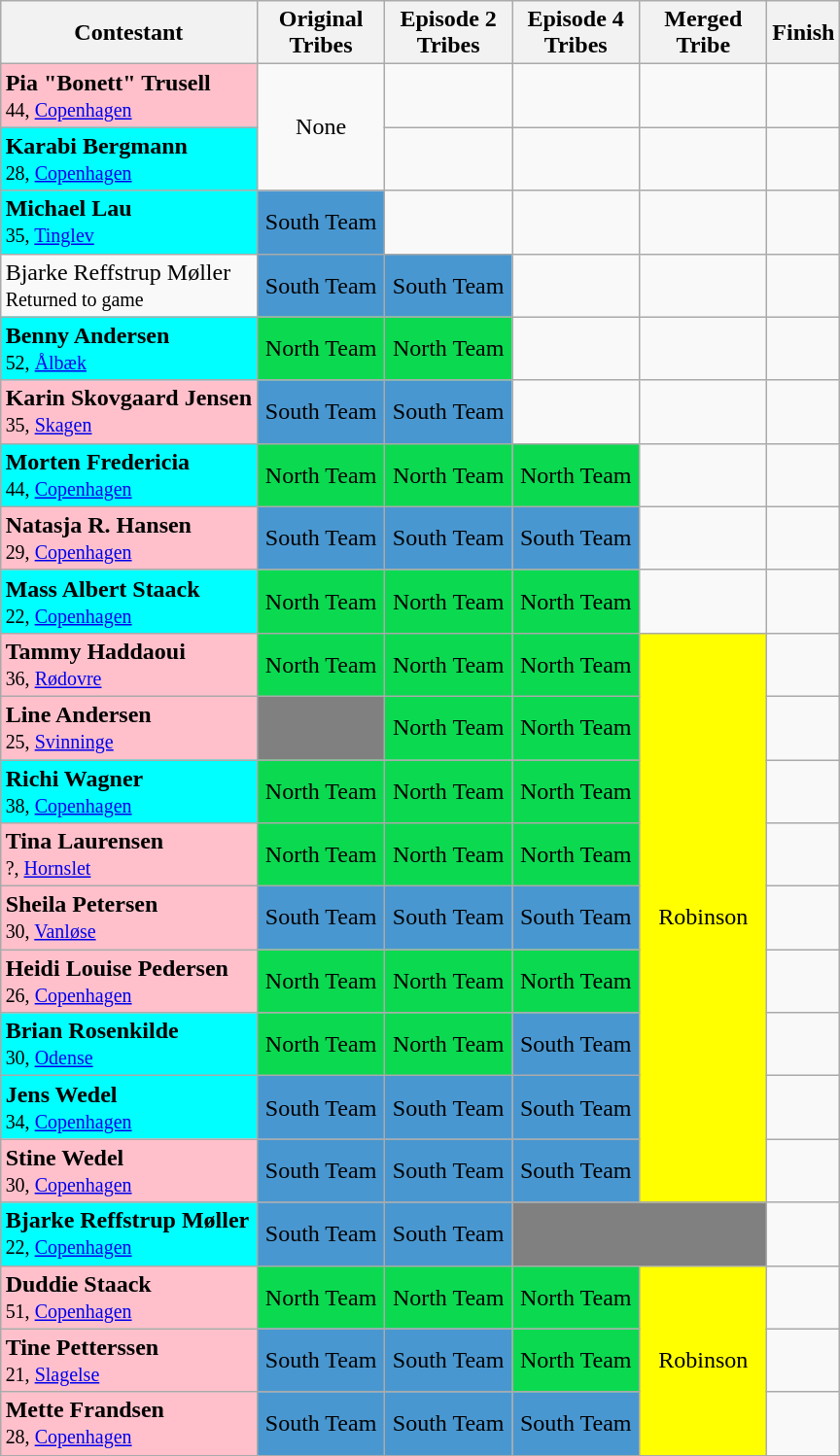<table class="wikitable" style="margin:auto; text-align:center">
<tr>
<th>Contestant</th>
<th width=80>Original<br>Tribes</th>
<th width=80>Episode 2<br>Tribes</th>
<th width=80>Episode 4<br>Tribes</th>
<th width=80>Merged<br>Tribe</th>
<th>Finish</th>
</tr>
<tr>
<td align="left" bgcolor="pink"><strong>Pia "Bonett" Trusell</strong><br><small>44, <a href='#'>Copenhagen</a></small></td>
<td rowspan=2>None</td>
<td></td>
<td></td>
<td></td>
<td></td>
</tr>
<tr>
<td align="left" bgcolor="cyan"><strong>Karabi Bergmann</strong><br><small>28, <a href='#'>Copenhagen</a></small></td>
<td></td>
<td></td>
<td></td>
<td></td>
</tr>
<tr>
<td align="left" bgcolor="cyan"><strong>Michael Lau</strong><br><small>35, <a href='#'>Tinglev</a></small></td>
<td align="center" bgcolor="#4997D0">South Team</td>
<td></td>
<td></td>
<td></td>
<td></td>
</tr>
<tr>
<td align="left">Bjarke Reffstrup Møller<br><small>Returned to game</small></td>
<td align="center" bgcolor="#4997D0">South Team</td>
<td align="center" bgcolor="#4997D0">South Team</td>
<td></td>
<td></td>
<td></td>
</tr>
<tr>
<td align="left" bgcolor="cyan"><strong>Benny Andersen</strong><br><small>52, <a href='#'>Ålbæk</a></small></td>
<td align="center" bgcolor="#0BDA51">North Team</td>
<td align="center" bgcolor="#0BDA51">North Team</td>
<td></td>
<td></td>
<td></td>
</tr>
<tr>
<td align="left" bgcolor="pink"><strong>Karin Skovgaard Jensen</strong><br><small>35, <a href='#'>Skagen</a></small></td>
<td align="center" bgcolor="#4997D0">South Team</td>
<td align="center" bgcolor="#4997D0">South Team</td>
<td></td>
<td></td>
<td></td>
</tr>
<tr>
<td align="left" bgcolor="cyan"><strong>Morten Fredericia</strong><br><small>44, <a href='#'>Copenhagen</a></small></td>
<td align="center" bgcolor="#0BDA51">North Team</td>
<td align="center" bgcolor="#0BDA51">North Team</td>
<td align="center" bgcolor="#0BDA51">North Team</td>
<td></td>
<td></td>
</tr>
<tr>
<td align="left" bgcolor="pink"><strong>Natasja R. Hansen</strong><br><small>29, <a href='#'>Copenhagen</a></small></td>
<td align="center" bgcolor="#4997D0">South Team</td>
<td align="center" bgcolor="#4997D0">South Team</td>
<td align="center" bgcolor="#4997D0">South Team</td>
<td></td>
<td></td>
</tr>
<tr>
<td align="left" bgcolor="cyan"><strong>Mass Albert Staack</strong><br><small>22, <a href='#'>Copenhagen</a></small></td>
<td align="center" bgcolor="#0BDA51">North Team</td>
<td align="center" bgcolor="#0BDA51">North Team</td>
<td align="center" bgcolor="#0BDA51">North Team</td>
<td></td>
<td></td>
</tr>
<tr>
<td align="left" bgcolor="pink"><strong>Tammy Haddaoui</strong><br><small>36, <a href='#'>Rødovre</a></small></td>
<td align="center" bgcolor="#0BDA51">North Team</td>
<td align="center" bgcolor="#0BDA51">North Team</td>
<td align="center" bgcolor="#0BDA51">North Team</td>
<td align="center" bgcolor="yellow" rowspan=9>Robinson</td>
<td></td>
</tr>
<tr>
<td align="left" bgcolor="pink"><strong>Line Andersen</strong><br><small>25, <a href='#'>Svinninge</a></small></td>
<td align="center" bgcolor="gray" rowspan=1></td>
<td align="center" bgcolor="#0BDA51">North Team</td>
<td align="center" bgcolor="#0BDA51">North Team</td>
<td></td>
</tr>
<tr>
<td align="left" bgcolor="cyan"><strong>Richi Wagner</strong><br><small>38, <a href='#'>Copenhagen</a></small></td>
<td align="center" bgcolor="#0BDA51">North Team</td>
<td align="center" bgcolor="#0BDA51">North Team</td>
<td align="center" bgcolor="#0BDA51">North Team</td>
<td></td>
</tr>
<tr>
<td align="left" bgcolor="pink"><strong>Tina Laurensen</strong><br><small>?, <a href='#'>Hornslet</a></small></td>
<td align="center" bgcolor="#0BDA51">North Team</td>
<td align="center" bgcolor="#0BDA51">North Team</td>
<td align="center" bgcolor="#0BDA51">North Team</td>
<td></td>
</tr>
<tr>
<td align="left" bgcolor="pink"><strong>Sheila Petersen</strong><br><small>30, <a href='#'>Vanløse</a></small></td>
<td align="center" bgcolor="#4997D0">South Team</td>
<td align="center" bgcolor="#4997D0">South Team</td>
<td align="center" bgcolor="#4997D0">South Team</td>
<td></td>
</tr>
<tr>
<td align="left" bgcolor="pink"><strong>Heidi Louise Pedersen</strong><br><small>26, <a href='#'>Copenhagen</a></small></td>
<td align="center" bgcolor="#0BDA51">North Team</td>
<td align="center" bgcolor="#0BDA51">North Team</td>
<td align="center" bgcolor="#0BDA51">North Team</td>
<td></td>
</tr>
<tr>
<td align="left" bgcolor="cyan"><strong>Brian Rosenkilde</strong><br><small>30, <a href='#'>Odense</a></small></td>
<td align="center" bgcolor="#0BDA51">North Team</td>
<td align="center" bgcolor="#0BDA51">North Team</td>
<td align="center" bgcolor="#4997D0">South Team</td>
<td></td>
</tr>
<tr>
<td align="left" bgcolor="cyan"><strong>Jens Wedel</strong><br><small>34, <a href='#'>Copenhagen</a></small></td>
<td align="center" bgcolor="#4997D0">South Team</td>
<td align="center" bgcolor="#4997D0">South Team</td>
<td align="center" bgcolor="#4997D0">South Team</td>
<td></td>
</tr>
<tr>
<td align="left" bgcolor="pink"><strong>Stine Wedel</strong><br><small>30, <a href='#'>Copenhagen</a></small></td>
<td align="center" bgcolor="#4997D0">South Team</td>
<td align="center" bgcolor="#4997D0">South Team</td>
<td align="center" bgcolor="#4997D0">South Team</td>
<td></td>
</tr>
<tr>
<td align="left" bgcolor="cyan"><strong>Bjarke Reffstrup Møller</strong><br><small>22, <a href='#'>Copenhagen</a></small></td>
<td align="center" bgcolor="#4997D0">South Team</td>
<td align="center" bgcolor="#4997D0">South Team</td>
<td align="center" bgcolor="gray" colspan=2></td>
<td></td>
</tr>
<tr>
<td align="left" bgcolor="pink"><strong>Duddie Staack</strong><br><small>51, <a href='#'>Copenhagen</a></small></td>
<td align="center" bgcolor="#0BDA51">North Team</td>
<td align="center" bgcolor="#0BDA51">North Team</td>
<td align="center" bgcolor="#0BDA51">North Team</td>
<td align="center" bgcolor="yellow" rowspan=3>Robinson</td>
<td></td>
</tr>
<tr>
<td align="left" bgcolor="pink"><strong>Tine Petterssen</strong><br><small>21, <a href='#'>Slagelse</a></small></td>
<td align="center" bgcolor="#4997D0">South Team</td>
<td align="center" bgcolor="#4997D0">South Team</td>
<td align="center" bgcolor="#0BDA51">North Team</td>
<td></td>
</tr>
<tr>
<td align="left" bgcolor="pink"><strong>Mette Frandsen</strong><br><small>28, <a href='#'>Copenhagen</a></small></td>
<td align="center" bgcolor="#4997D0">South Team</td>
<td align="center" bgcolor="#4997D0">South Team</td>
<td align="center" bgcolor="#4997D0">South Team</td>
<td></td>
</tr>
</table>
